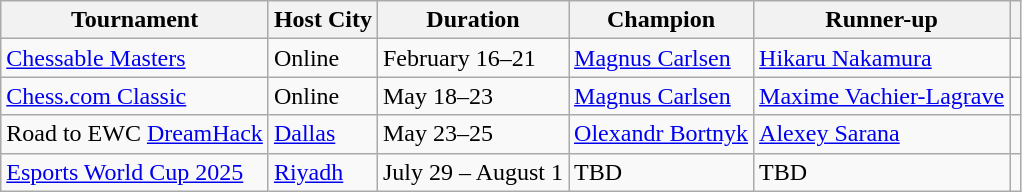<table class="wikitable">
<tr>
<th>Tournament</th>
<th>Host City</th>
<th>Duration</th>
<th>Champion</th>
<th>Runner-up</th>
<th></th>
</tr>
<tr>
<td><a href='#'>Chessable Masters</a></td>
<td>Online</td>
<td>February 16–21</td>
<td> <a href='#'>Magnus Carlsen</a></td>
<td> <a href='#'>Hikaru Nakamura</a></td>
<td></td>
</tr>
<tr>
<td><a href='#'>Chess.com Classic</a></td>
<td>Online</td>
<td>May 18–23</td>
<td> <a href='#'>Magnus Carlsen</a></td>
<td> <a href='#'>Maxime Vachier-Lagrave</a></td>
<td></td>
</tr>
<tr>
<td>Road to EWC <a href='#'>DreamHack</a></td>
<td> <a href='#'>Dallas</a></td>
<td>May 23–25</td>
<td> <a href='#'>Olexandr Bortnyk</a></td>
<td> <a href='#'>Alexey Sarana</a></td>
<td></td>
</tr>
<tr>
<td><a href='#'>Esports World Cup 2025</a></td>
<td> <a href='#'>Riyadh</a></td>
<td>July 29 – August 1</td>
<td>TBD</td>
<td>TBD</td>
<td></td>
</tr>
</table>
